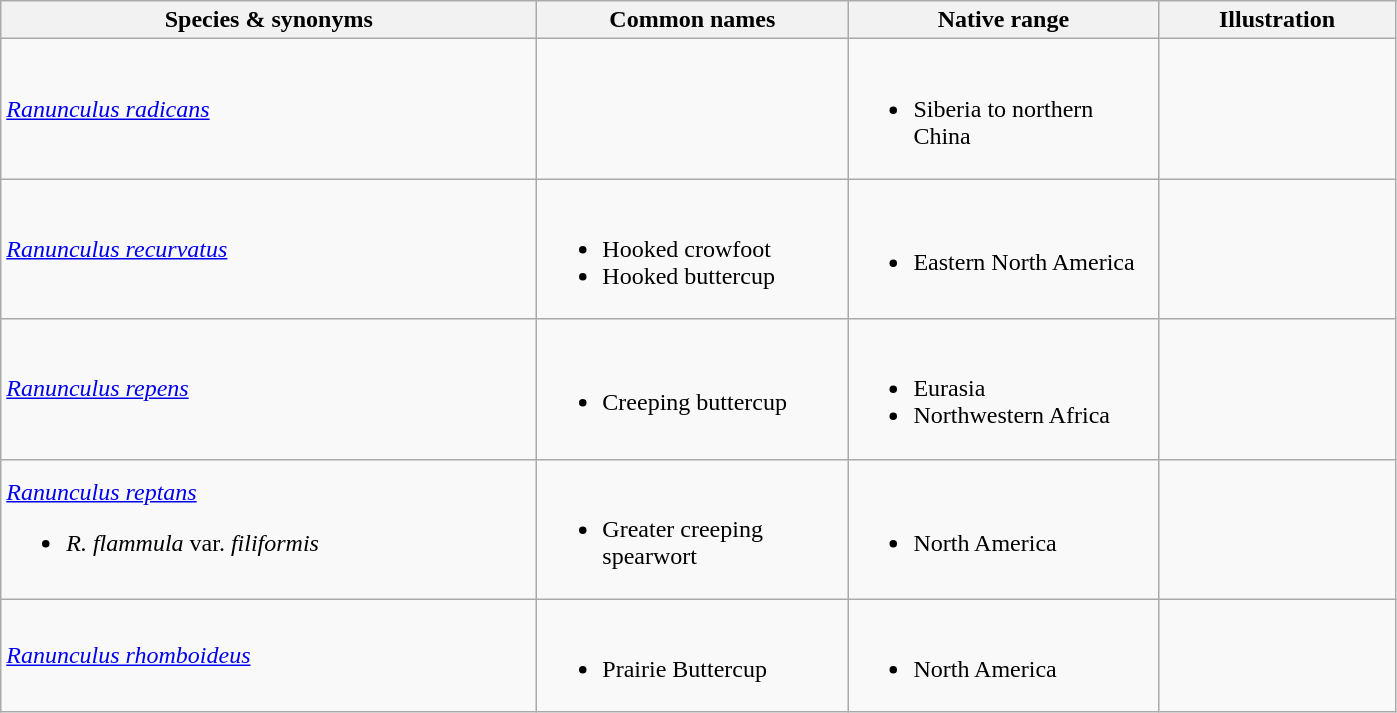<table class="wikitable">
<tr>
<th width=350>Species & synonyms</th>
<th width=200>Common names</th>
<th width=200>Native range</th>
<th width=150>Illustration</th>
</tr>
<tr>
<td><em><a href='#'>Ranunculus radicans</a></em></td>
<td></td>
<td><br><ul><li>Siberia to northern China</li></ul></td>
<td></td>
</tr>
<tr>
<td><em><a href='#'>Ranunculus recurvatus</a></em></td>
<td><br><ul><li>Hooked crowfoot</li><li>Hooked buttercup</li></ul></td>
<td><br><ul><li>Eastern North America</li></ul></td>
<td></td>
</tr>
<tr>
<td><em><a href='#'>Ranunculus repens</a></em></td>
<td><br><ul><li>Creeping buttercup</li></ul></td>
<td><br><ul><li>Eurasia</li><li>Northwestern Africa</li></ul></td>
<td></td>
</tr>
<tr>
<td><em><a href='#'>Ranunculus reptans</a></em><br><ul><li><em>R. flammula</em> var. <em>filiformis</em></li></ul></td>
<td><br><ul><li>Greater creeping spearwort</li></ul></td>
<td><br><ul><li>North America</li></ul></td>
<td></td>
</tr>
<tr>
<td><em><a href='#'>Ranunculus rhomboideus</a></em></td>
<td><br><ul><li>Prairie Buttercup</li></ul></td>
<td><br><ul><li>North America</li></ul></td>
<td></td>
</tr>
</table>
